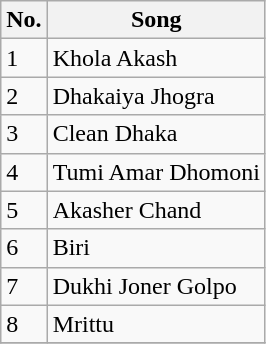<table class="wikitable">
<tr>
<th>No.</th>
<th>Song</th>
</tr>
<tr>
<td>1</td>
<td>Khola Akash</td>
</tr>
<tr>
<td>2</td>
<td>Dhakaiya Jhogra</td>
</tr>
<tr>
<td>3</td>
<td>Clean Dhaka</td>
</tr>
<tr>
<td>4</td>
<td>Tumi Amar Dhomoni</td>
</tr>
<tr>
<td>5</td>
<td>Akasher Chand</td>
</tr>
<tr>
<td>6</td>
<td>Biri</td>
</tr>
<tr>
<td>7</td>
<td>Dukhi Joner Golpo</td>
</tr>
<tr>
<td>8</td>
<td>Mrittu</td>
</tr>
<tr>
</tr>
</table>
